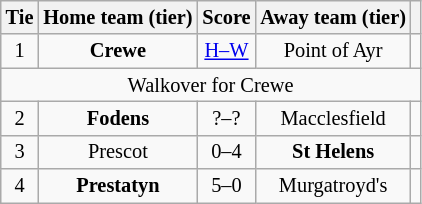<table class="wikitable" style="text-align:center; font-size:85%">
<tr>
<th>Tie</th>
<th>Home team (tier)</th>
<th>Score</th>
<th>Away team (tier)</th>
<th></th>
</tr>
<tr>
<td align="center">1</td>
<td><strong>Crewe</strong></td>
<td align="center"><a href='#'>H–W</a></td>
<td>Point of Ayr</td>
<td></td>
</tr>
<tr>
<td colspan="5" align="center">Walkover for Crewe</td>
</tr>
<tr>
<td align="center">2</td>
<td><strong>Fodens</strong></td>
<td align="center">?–?</td>
<td>Macclesfield</td>
<td></td>
</tr>
<tr>
<td align="center">3</td>
<td>Prescot</td>
<td align="center">0–4</td>
<td><strong>St Helens</strong></td>
<td></td>
</tr>
<tr>
<td align="center">4</td>
<td><strong>Prestatyn</strong></td>
<td align="center">5–0</td>
<td>Murgatroyd's</td>
<td></td>
</tr>
</table>
